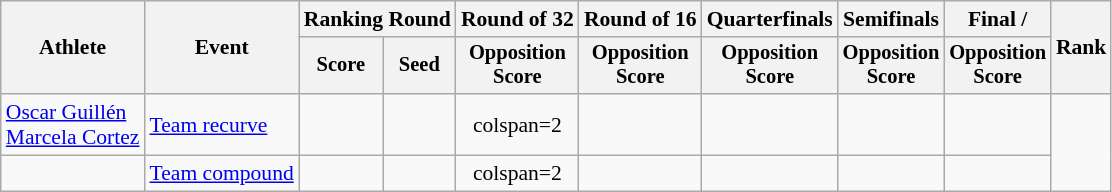<table class="wikitable" style="font-size:90%">
<tr>
<th rowspan="2">Athlete</th>
<th rowspan="2">Event</th>
<th colspan="2">Ranking Round</th>
<th>Round of 32</th>
<th>Round of 16</th>
<th>Quarterfinals</th>
<th>Semifinals</th>
<th>Final / </th>
<th rowspan="2">Rank</th>
</tr>
<tr style="font-size:95%">
<th>Score</th>
<th>Seed</th>
<th>Opposition<br>Score</th>
<th>Opposition<br>Score</th>
<th>Opposition<br>Score</th>
<th>Opposition<br>Score</th>
<th>Opposition<br>Score</th>
</tr>
<tr align=center>
<td align=left><a href='#'>Oscar Guillén</a><br><a href='#'>Marcela Cortez</a></td>
<td align=left><a href='#'>Team recurve</a></td>
<td></td>
<td></td>
<td>colspan=2 </td>
<td></td>
<td></td>
<td></td>
<td></td>
</tr>
<tr align=center>
<td align=left></td>
<td align=left><a href='#'>Team compound</a></td>
<td></td>
<td></td>
<td>colspan=2 </td>
<td></td>
<td></td>
<td></td>
<td></td>
</tr>
</table>
